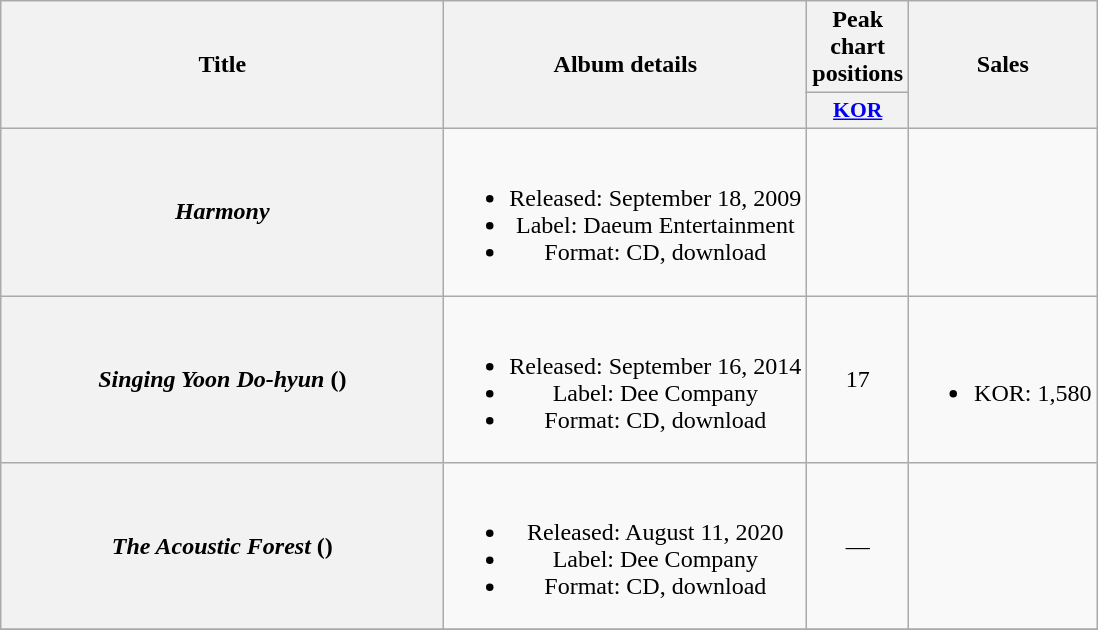<table class="wikitable plainrowheaders" style="text-align:center;">
<tr>
<th scope="col" rowspan="2" style="width:18em;">Title</th>
<th scope="col" rowspan="2">Album details</th>
<th scope="col">Peak chart positions</th>
<th scope="col" rowspan="2">Sales</th>
</tr>
<tr>
<th scope="col" style="width:2.5em;font-size:90%;"><a href='#'>KOR</a><br></th>
</tr>
<tr>
<th scope="row"><em>Harmony</em></th>
<td><br><ul><li>Released: September 18, 2009</li><li>Label: Daeum Entertainment</li><li>Format: CD, download</li></ul></td>
<td></td>
<td></td>
</tr>
<tr>
<th scope="row"><em>Singing Yoon Do-hyun</em> ()</th>
<td><br><ul><li>Released: September 16, 2014</li><li>Label: Dee Company</li><li>Format: CD, download</li></ul></td>
<td>17</td>
<td><br><ul><li>KOR: 1,580</li></ul></td>
</tr>
<tr>
<th scope="row"><em>The Acoustic Forest</em> ()</th>
<td><br><ul><li>Released: August 11, 2020</li><li>Label: Dee Company</li><li>Format: CD, download</li></ul></td>
<td>—</td>
<td></td>
</tr>
<tr>
</tr>
</table>
